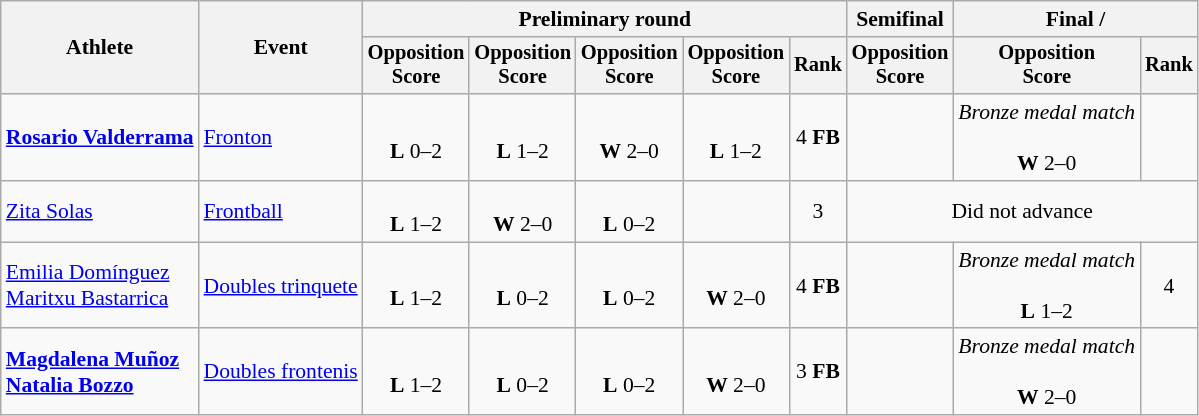<table class=wikitable style=font-size:90%;text-align:center>
<tr>
<th rowspan=2>Athlete</th>
<th rowspan=2>Event</th>
<th colspan=5>Preliminary round</th>
<th>Semifinal</th>
<th colspan=2>Final / </th>
</tr>
<tr style=font-size:95%>
<th>Opposition<br>Score</th>
<th>Opposition<br>Score</th>
<th>Opposition<br>Score</th>
<th>Opposition<br>Score</th>
<th>Rank</th>
<th>Opposition<br>Score</th>
<th>Opposition<br>Score</th>
<th>Rank</th>
</tr>
<tr style="text-align:center">
<td style="text-align:left"><strong><a href='#'>Rosario Valderrama</a></strong></td>
<td style="text-align:left"><a href='#'>Fronton</a></td>
<td><br><strong>L</strong> 0–2</td>
<td><br><strong>L</strong> 1–2</td>
<td><br><strong>W</strong> 2–0</td>
<td><br><strong>L</strong> 1–2</td>
<td>4 <strong>FB</strong></td>
<td></td>
<td><em>Bronze medal match</em><br><br><strong>W</strong> 2–0</td>
<td></td>
</tr>
<tr style="text-align:center">
<td style="text-align:left"><a href='#'>Zita Solas</a></td>
<td style="text-align:left"><a href='#'>Frontball</a></td>
<td><br><strong>L</strong> 1–2</td>
<td><br><strong>W</strong> 2–0</td>
<td><br><strong>L</strong> 0–2</td>
<td></td>
<td>3</td>
<td colspan="3">Did not advance</td>
</tr>
<tr style="text-align:center">
<td style="text-align:left"><a href='#'>Emilia Domínguez</a><br><a href='#'>Maritxu Bastarrica</a></td>
<td style="text-align:left"><a href='#'>Doubles trinquete</a></td>
<td><br><strong>L</strong> 1–2</td>
<td><br><strong>L</strong> 0–2</td>
<td><br><strong>L</strong> 0–2</td>
<td><br><strong>W</strong> 2–0</td>
<td>4 <strong>FB</strong></td>
<td></td>
<td><em>Bronze medal match</em><br><br><strong>L</strong> 1–2</td>
<td>4</td>
</tr>
<tr style="text-align:center">
<td style="text-align:left"><strong><a href='#'>Magdalena Muñoz</a><br><a href='#'>Natalia Bozzo</a></strong></td>
<td style="text-align:left"><a href='#'>Doubles frontenis</a></td>
<td><br><strong>L</strong> 1–2</td>
<td><br><strong>L</strong> 0–2</td>
<td><br><strong>L</strong> 0–2</td>
<td><br><strong>W</strong> 2–0</td>
<td>3 <strong>FB</strong></td>
<td></td>
<td><em>Bronze medal match</em><br><br><strong>W</strong> 2–0</td>
<td></td>
</tr>
</table>
